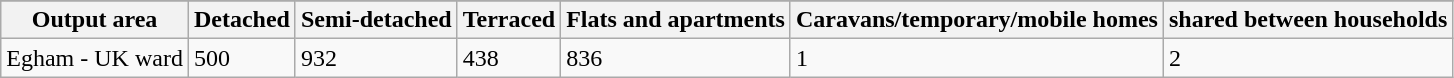<table class="wikitable">
<tr>
</tr>
<tr>
<th>Output area</th>
<th>Detached</th>
<th>Semi-detached</th>
<th>Terraced</th>
<th>Flats and apartments</th>
<th>Caravans/temporary/mobile homes</th>
<th>shared between households</th>
</tr>
<tr>
<td>Egham - UK ward</td>
<td>500</td>
<td>932</td>
<td>438</td>
<td>836</td>
<td>1</td>
<td>2</td>
</tr>
</table>
